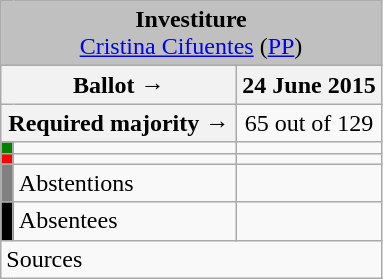<table class="wikitable" style="text-align:center;">
<tr>
<td colspan="3" align="center" bgcolor="#C0C0C0"><strong>Investiture</strong><br><a href='#'>Cristina Cifuentes</a> (<a href='#'>PP</a>)</td>
</tr>
<tr>
<th colspan="2" width="150px">Ballot →</th>
<th>24 June 2015</th>
</tr>
<tr>
<th colspan="2">Required majority →</th>
<td>65 out of 129 </td>
</tr>
<tr>
<th width="1px" style="background:green;"></th>
<td align="left"></td>
<td></td>
</tr>
<tr>
<th style="color:inherit;background:red;"></th>
<td align="left"></td>
<td></td>
</tr>
<tr>
<th style="color:inherit;background:gray;"></th>
<td align="left"><span>Abstentions</span></td>
<td></td>
</tr>
<tr>
<th style="color:inherit;background:black;"></th>
<td align="left"><span>Absentees</span></td>
<td></td>
</tr>
<tr>
<td align="left" colspan="3">Sources</td>
</tr>
</table>
